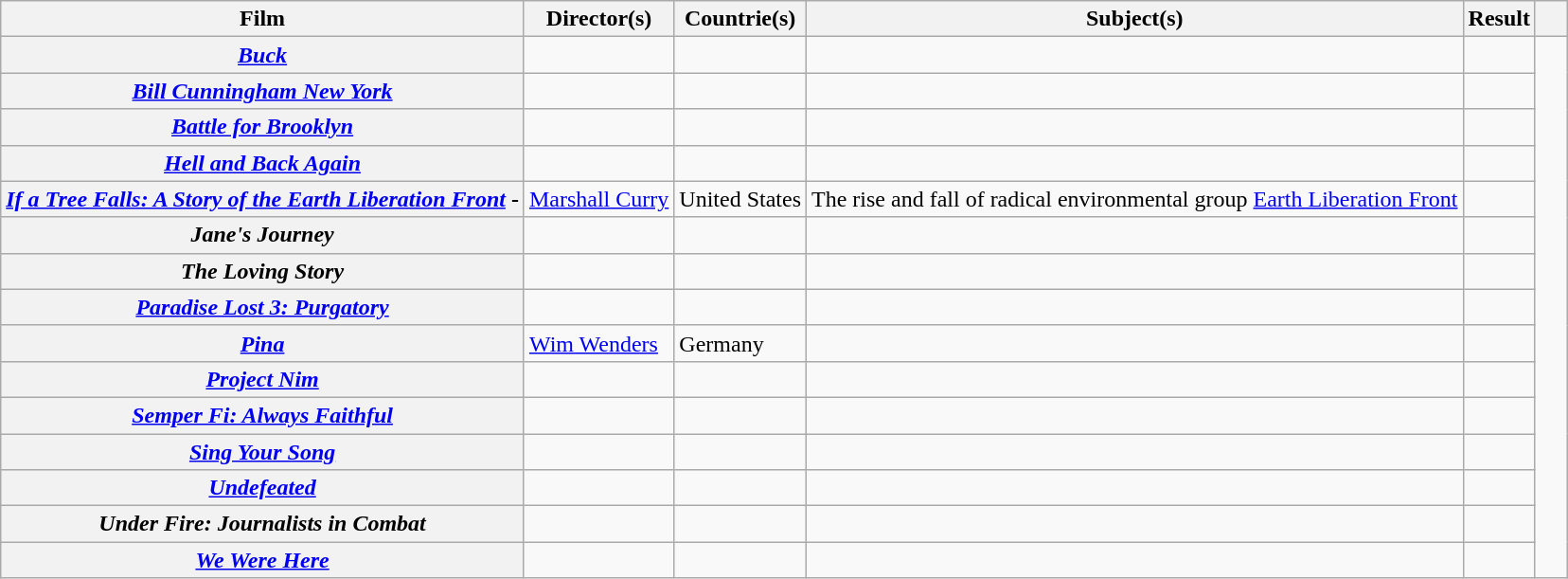<table class="wikitable sortable plainrowheaders">
<tr>
<th scope="col">Film</th>
<th scope="col">Director(s)</th>
<th scope="col">Countrie(s)</th>
<th scope="col">Subject(s)</th>
<th scope="col">Result</th>
<th scope="col" style="width:2%;"></th>
</tr>
<tr>
<th scope="row"><em><a href='#'>Buck</a></em></th>
<td></td>
<td></td>
<td></td>
<td></td>
<td align="center" rowspan="15"></td>
</tr>
<tr>
<th scope="row"><em><a href='#'>Bill Cunningham New York</a></em></th>
<td></td>
<td></td>
<td></td>
<td></td>
</tr>
<tr>
<th scope="row"><em><a href='#'>Battle for Brooklyn</a></em></th>
<td></td>
<td></td>
<td></td>
<td></td>
</tr>
<tr>
<th scope="row"><em><a href='#'>Hell and Back Again</a></em></th>
<td></td>
<td></td>
<td></td>
<td></td>
</tr>
<tr>
<th scope="row"><em><a href='#'>If a Tree Falls: A Story of the Earth Liberation Front</a></em> -</th>
<td><a href='#'>Marshall Curry</a></td>
<td>United States</td>
<td>The rise and fall of radical environmental group <a href='#'>Earth Liberation Front</a></td>
<td></td>
</tr>
<tr>
<th scope="row"><em>Jane's Journey</em></th>
<td></td>
<td></td>
<td></td>
<td></td>
</tr>
<tr>
<th scope="row"><em>The Loving Story</em></th>
<td></td>
<td></td>
<td></td>
<td></td>
</tr>
<tr>
<th scope="row"><em><a href='#'>Paradise Lost 3: Purgatory</a></em></th>
<td></td>
<td></td>
<td></td>
<td></td>
</tr>
<tr>
<th scope="row"><em><a href='#'>Pina</a></em></th>
<td><a href='#'>Wim Wenders</a></td>
<td>Germany</td>
<td></td>
<td></td>
</tr>
<tr>
<th scope="row"><em><a href='#'>Project Nim</a></em></th>
<td></td>
<td></td>
<td></td>
<td></td>
</tr>
<tr>
<th scope="row"><em><a href='#'>Semper Fi: Always Faithful</a></em></th>
<td></td>
<td></td>
<td></td>
<td></td>
</tr>
<tr>
<th scope="row"><em><a href='#'>Sing Your Song</a></em></th>
<td></td>
<td></td>
<td></td>
<td></td>
</tr>
<tr>
<th scope="row"><em><a href='#'><strong>Undefeated</strong></a></em></th>
<td></td>
<td></td>
<td></td>
<td></td>
</tr>
<tr>
<th scope="row"><em>Under Fire: Journalists in Combat</em></th>
<td></td>
<td></td>
<td></td>
<td></td>
</tr>
<tr>
<th scope="row"><em><a href='#'>We Were Here</a></em></th>
<td></td>
<td></td>
<td></td>
<td></td>
</tr>
</table>
